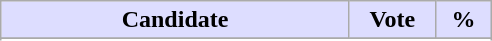<table class="wikitable">
<tr>
<th style="background:#ddf; width:225px;">Candidate</th>
<th style="background:#ddf; width:50px;">Vote</th>
<th style="background:#ddf; width:30px;">%</th>
</tr>
<tr>
</tr>
<tr>
</tr>
</table>
